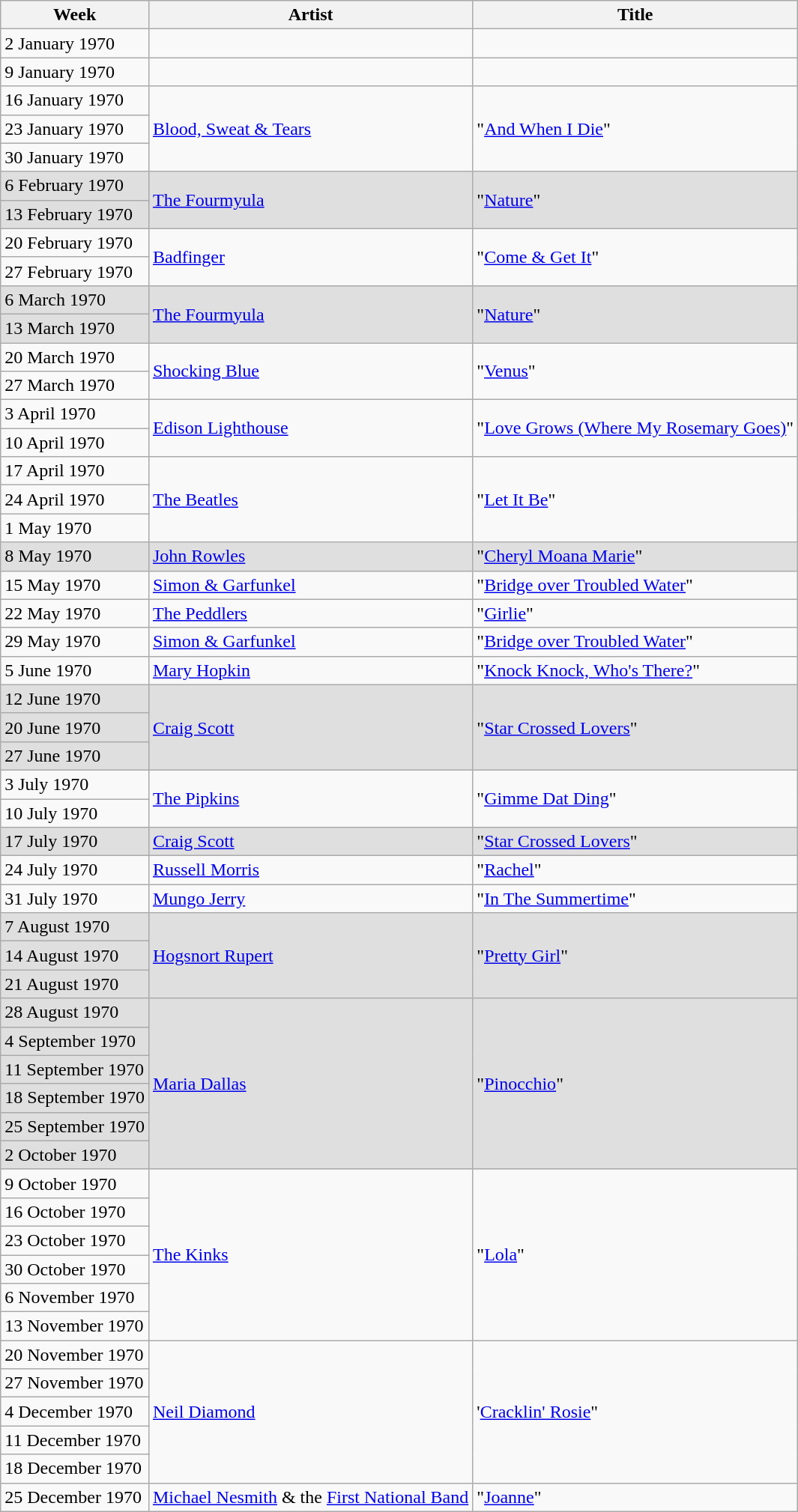<table class="wikitable">
<tr>
<th>Week</th>
<th>Artist</th>
<th>Title</th>
</tr>
<tr>
<td>2 January 1970</td>
<td></td>
<td></td>
</tr>
<tr>
<td>9 January 1970</td>
<td></td>
<td></td>
</tr>
<tr>
<td>16 January 1970</td>
<td rowspan="3"><a href='#'>Blood, Sweat & Tears</a></td>
<td rowspan="3">"<a href='#'>And When I Die</a>"</td>
</tr>
<tr>
<td>23 January 1970</td>
</tr>
<tr>
<td>30 January 1970</td>
</tr>
<tr bgcolor="#DFDFDF">
<td>6 February 1970</td>
<td rowspan="2"><a href='#'>The Fourmyula</a></td>
<td rowspan="2">"<a href='#'>Nature</a>"</td>
</tr>
<tr bgcolor="#DFDFDF">
<td>13 February 1970</td>
</tr>
<tr>
<td>20 February 1970</td>
<td rowspan="2"><a href='#'>Badfinger</a></td>
<td rowspan="2">"<a href='#'>Come & Get It</a>"</td>
</tr>
<tr>
<td>27 February 1970</td>
</tr>
<tr bgcolor="#DFDFDF">
<td>6 March 1970</td>
<td rowspan="2"><a href='#'>The Fourmyula</a></td>
<td rowspan="2">"<a href='#'>Nature</a>"</td>
</tr>
<tr bgcolor="#DFDFDF">
<td>13 March 1970</td>
</tr>
<tr>
<td>20 March 1970</td>
<td rowspan="2"><a href='#'>Shocking Blue</a></td>
<td rowspan="2">"<a href='#'>Venus</a>"</td>
</tr>
<tr>
<td>27 March 1970</td>
</tr>
<tr>
<td>3 April 1970</td>
<td rowspan="2"><a href='#'>Edison Lighthouse</a></td>
<td rowspan="2">"<a href='#'>Love Grows (Where My Rosemary Goes)</a>"</td>
</tr>
<tr>
<td>10 April 1970</td>
</tr>
<tr>
<td>17 April 1970</td>
<td rowspan="3"><a href='#'>The Beatles</a></td>
<td rowspan="3">"<a href='#'>Let It Be</a>"</td>
</tr>
<tr>
<td>24 April 1970</td>
</tr>
<tr>
<td>1 May 1970</td>
</tr>
<tr bgcolor="#DFDFDF">
<td>8 May 1970</td>
<td><a href='#'>John Rowles</a></td>
<td>"<a href='#'>Cheryl Moana Marie</a>"</td>
</tr>
<tr>
<td>15 May 1970</td>
<td><a href='#'>Simon & Garfunkel</a></td>
<td>"<a href='#'>Bridge over Troubled Water</a>"</td>
</tr>
<tr>
<td>22 May 1970</td>
<td><a href='#'>The Peddlers</a></td>
<td>"<a href='#'>Girlie</a>"</td>
</tr>
<tr>
<td>29 May 1970</td>
<td><a href='#'>Simon & Garfunkel</a></td>
<td>"<a href='#'>Bridge over Troubled Water</a>"</td>
</tr>
<tr>
<td>5 June 1970</td>
<td><a href='#'>Mary Hopkin</a></td>
<td>"<a href='#'>Knock Knock, Who's There?</a>"</td>
</tr>
<tr bgcolor="#DFDFDF">
<td>12 June 1970</td>
<td rowspan="3"><a href='#'>Craig Scott</a></td>
<td rowspan="3">"<a href='#'>Star Crossed Lovers</a>"</td>
</tr>
<tr bgcolor="#DFDFDF">
<td>20 June 1970</td>
</tr>
<tr bgcolor="#DFDFDF">
<td>27 June 1970</td>
</tr>
<tr>
<td>3 July 1970</td>
<td rowspan="2"><a href='#'>The Pipkins</a></td>
<td rowspan="2">"<a href='#'>Gimme Dat Ding</a>"</td>
</tr>
<tr>
<td>10 July 1970</td>
</tr>
<tr bgcolor="#DFDFDF">
<td>17 July 1970</td>
<td><a href='#'>Craig Scott</a></td>
<td>"<a href='#'>Star Crossed Lovers</a>"</td>
</tr>
<tr>
<td>24 July 1970</td>
<td><a href='#'>Russell Morris</a></td>
<td>"<a href='#'>Rachel</a>"</td>
</tr>
<tr>
<td>31 July 1970</td>
<td><a href='#'>Mungo Jerry</a></td>
<td>"<a href='#'>In The Summertime</a>"</td>
</tr>
<tr bgcolor="#DFDFDF">
<td>7 August 1970</td>
<td rowspan="3"><a href='#'>Hogsnort Rupert</a></td>
<td rowspan="3">"<a href='#'>Pretty Girl</a>"</td>
</tr>
<tr bgcolor="#DFDFDF">
<td>14 August 1970</td>
</tr>
<tr bgcolor="#DFDFDF">
<td>21 August 1970</td>
</tr>
<tr bgcolor="#DFDFDF">
<td>28 August 1970</td>
<td rowspan="6"><a href='#'>Maria Dallas</a></td>
<td rowspan="6">"<a href='#'>Pinocchio</a>"</td>
</tr>
<tr bgcolor="#DFDFDF">
<td>4 September 1970</td>
</tr>
<tr bgcolor="#DFDFDF">
<td>11 September 1970</td>
</tr>
<tr bgcolor="#DFDFDF">
<td>18 September 1970</td>
</tr>
<tr bgcolor="#DFDFDF">
<td>25 September 1970</td>
</tr>
<tr bgcolor="#DFDFDF">
<td>2 October 1970</td>
</tr>
<tr>
<td>9 October 1970</td>
<td rowspan="6"><a href='#'>The Kinks</a></td>
<td rowspan="6">"<a href='#'>Lola</a>"</td>
</tr>
<tr>
<td>16 October 1970</td>
</tr>
<tr>
<td>23 October 1970</td>
</tr>
<tr>
<td>30 October 1970</td>
</tr>
<tr>
<td>6 November 1970</td>
</tr>
<tr>
<td>13 November 1970</td>
</tr>
<tr>
<td>20 November 1970</td>
<td rowspan="5"><a href='#'>Neil Diamond</a></td>
<td rowspan="5">'<a href='#'>Cracklin' Rosie</a>"</td>
</tr>
<tr>
<td>27 November 1970</td>
</tr>
<tr>
<td>4 December 1970</td>
</tr>
<tr>
<td>11 December 1970</td>
</tr>
<tr>
<td>18 December 1970</td>
</tr>
<tr>
<td>25 December 1970</td>
<td><a href='#'>Michael Nesmith</a> & the <a href='#'>First National Band</a></td>
<td>"<a href='#'>Joanne</a>"</td>
</tr>
</table>
